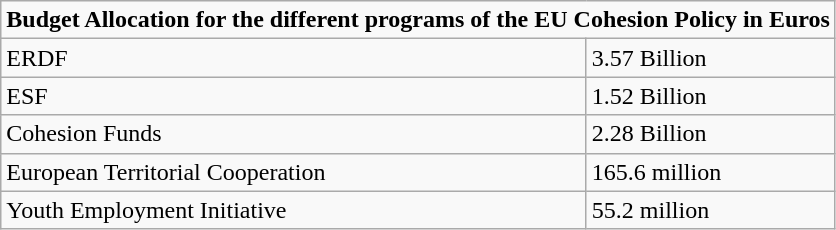<table class="wikitable">
<tr>
<td colspan="2"><strong>Budget Allocation for the different programs of the EU Cohesion Policy in Euros</strong></td>
</tr>
<tr>
<td>ERDF</td>
<td>3.57 Billion</td>
</tr>
<tr>
<td>ESF</td>
<td>1.52 Billion</td>
</tr>
<tr>
<td>Cohesion Funds</td>
<td>2.28 Billion</td>
</tr>
<tr>
<td>European Territorial Cooperation</td>
<td>165.6 million</td>
</tr>
<tr>
<td>Youth Employment Initiative</td>
<td>55.2 million</td>
</tr>
</table>
